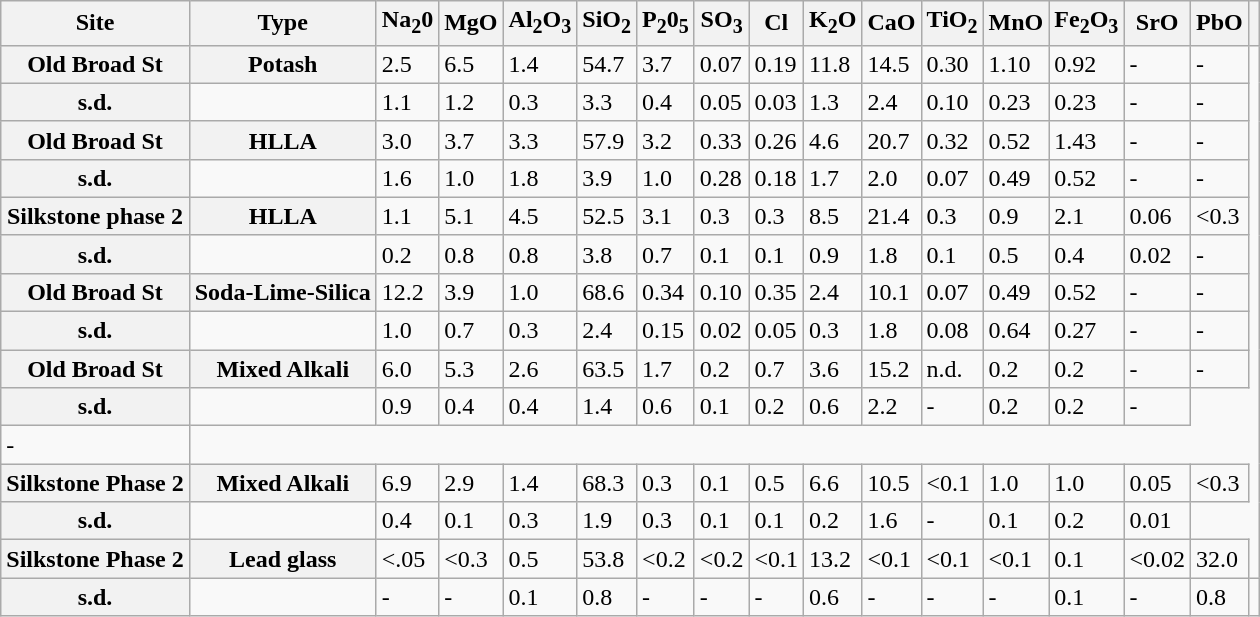<table class="wikitable" style="text-align:centre">
<tr>
<th>Site</th>
<th>Type</th>
<th>Na<sub>2</sub>0</th>
<th>MgO</th>
<th>Al<sub>2</sub>O<sub>3</sub></th>
<th>SiO<sub>2</sub></th>
<th>P<sub>2</sub>0<sub>5</sub></th>
<th>SO<sub>3</sub></th>
<th>Cl</th>
<th>K<sub>2</sub>O</th>
<th>CaO</th>
<th>TiO<sub>2</sub></th>
<th>MnO</th>
<th>Fe<sub>2</sub>O<sub>3</sub></th>
<th>SrO</th>
<th>PbO</th>
<th></th>
</tr>
<tr>
<th>Old Broad St</th>
<th>Potash</th>
<td>2.5</td>
<td>6.5</td>
<td>1.4</td>
<td>54.7</td>
<td>3.7</td>
<td>0.07</td>
<td>0.19</td>
<td>11.8</td>
<td>14.5</td>
<td>0.30</td>
<td>1.10</td>
<td>0.92</td>
<td>-</td>
<td>-</td>
</tr>
<tr>
<th>s.d.</th>
<td></td>
<td>1.1</td>
<td>1.2</td>
<td>0.3</td>
<td>3.3</td>
<td>0.4</td>
<td>0.05</td>
<td>0.03</td>
<td>1.3</td>
<td>2.4</td>
<td>0.10</td>
<td>0.23</td>
<td>0.23</td>
<td>-</td>
<td>-</td>
</tr>
<tr>
<th>Old Broad St</th>
<th>HLLA</th>
<td>3.0</td>
<td>3.7</td>
<td>3.3</td>
<td>57.9</td>
<td>3.2</td>
<td>0.33</td>
<td>0.26</td>
<td>4.6</td>
<td>20.7</td>
<td>0.32</td>
<td>0.52</td>
<td>1.43</td>
<td>-</td>
<td>-</td>
</tr>
<tr>
<th>s.d.</th>
<td></td>
<td>1.6</td>
<td>1.0</td>
<td>1.8</td>
<td>3.9</td>
<td>1.0</td>
<td>0.28</td>
<td>0.18</td>
<td>1.7</td>
<td>2.0</td>
<td>0.07</td>
<td>0.49</td>
<td>0.52</td>
<td>-</td>
<td>-</td>
</tr>
<tr>
<th>Silkstone phase 2</th>
<th>HLLA</th>
<td>1.1</td>
<td>5.1</td>
<td>4.5</td>
<td>52.5</td>
<td>3.1</td>
<td>0.3</td>
<td>0.3</td>
<td>8.5</td>
<td>21.4</td>
<td>0.3</td>
<td>0.9</td>
<td>2.1</td>
<td>0.06</td>
<td><0.3</td>
</tr>
<tr>
<th>s.d.</th>
<td></td>
<td>0.2</td>
<td>0.8</td>
<td>0.8</td>
<td>3.8</td>
<td>0.7</td>
<td>0.1</td>
<td>0.1</td>
<td>0.9</td>
<td>1.8</td>
<td>0.1</td>
<td>0.5</td>
<td>0.4</td>
<td>0.02</td>
<td>-</td>
</tr>
<tr>
<th>Old Broad St</th>
<th>Soda-Lime-Silica</th>
<td>12.2</td>
<td>3.9</td>
<td>1.0</td>
<td>68.6</td>
<td>0.34</td>
<td>0.10</td>
<td>0.35</td>
<td>2.4</td>
<td>10.1</td>
<td>0.07</td>
<td>0.49</td>
<td>0.52</td>
<td>-</td>
<td>-</td>
</tr>
<tr>
<th>s.d.</th>
<td></td>
<td>1.0</td>
<td>0.7</td>
<td>0.3</td>
<td>2.4</td>
<td>0.15</td>
<td>0.02</td>
<td>0.05</td>
<td>0.3</td>
<td>1.8</td>
<td>0.08</td>
<td>0.64</td>
<td>0.27</td>
<td>-</td>
<td>-</td>
</tr>
<tr>
<th>Old Broad St</th>
<th>Mixed Alkali</th>
<td>6.0</td>
<td>5.3</td>
<td>2.6</td>
<td>63.5</td>
<td>1.7</td>
<td>0.2</td>
<td>0.7</td>
<td>3.6</td>
<td>15.2</td>
<td>n.d.</td>
<td>0.2</td>
<td>0.2</td>
<td>-</td>
<td>-</td>
</tr>
<tr>
<th>s.d.</th>
<td></td>
<td>0.9</td>
<td>0.4</td>
<td>0.4</td>
<td>1.4</td>
<td>0.6</td>
<td>0.1</td>
<td>0.2</td>
<td>0.6</td>
<td>2.2</td>
<td>-</td>
<td>0.2</td>
<td>0.2</td>
<td>-</td>
</tr>
<tr>
<td>-</td>
</tr>
<tr>
<th>Silkstone Phase 2</th>
<th>Mixed Alkali</th>
<td>6.9</td>
<td>2.9</td>
<td>1.4</td>
<td>68.3</td>
<td>0.3</td>
<td>0.1</td>
<td>0.5</td>
<td>6.6</td>
<td>10.5</td>
<td><0.1</td>
<td>1.0</td>
<td>1.0</td>
<td>0.05</td>
<td><0.3</td>
</tr>
<tr>
<th>s.d.</th>
<td></td>
<td>0.4</td>
<td>0.1</td>
<td>0.3</td>
<td>1.9</td>
<td>0.3</td>
<td>0.1</td>
<td>0.1</td>
<td>0.2</td>
<td>1.6</td>
<td>-</td>
<td>0.1</td>
<td>0.2</td>
<td>0.01</td>
</tr>
<tr>
<th>Silkstone Phase 2</th>
<th>Lead glass</th>
<td><.05</td>
<td><0.3</td>
<td>0.5</td>
<td>53.8</td>
<td><0.2</td>
<td><0.2</td>
<td><0.1</td>
<td>13.2</td>
<td><0.1</td>
<td><0.1</td>
<td><0.1</td>
<td>0.1</td>
<td><0.02</td>
<td>32.0</td>
</tr>
<tr>
<th>s.d.</th>
<td></td>
<td>-</td>
<td>-</td>
<td>0.1</td>
<td>0.8</td>
<td>-</td>
<td>-</td>
<td>-</td>
<td>0.6</td>
<td>-</td>
<td>-</td>
<td>-</td>
<td>0.1</td>
<td>-</td>
<td>0.8</td>
<td></td>
</tr>
</table>
